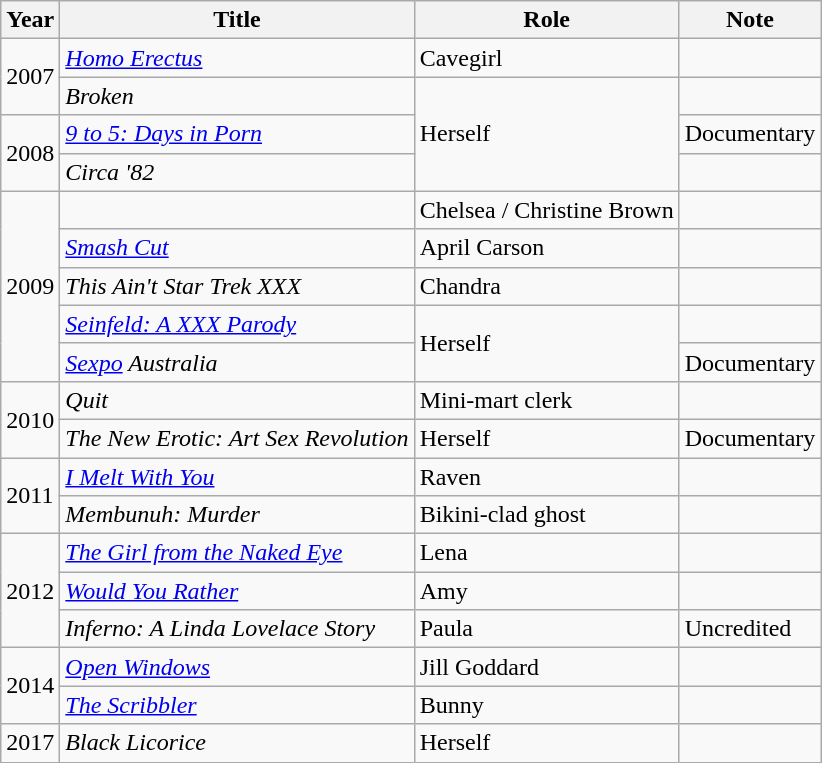<table class="wikitable sortable">
<tr>
<th>Year</th>
<th>Title</th>
<th>Role</th>
<th>Note</th>
</tr>
<tr>
<td rowspan=2>2007</td>
<td><em><a href='#'>Homo Erectus</a></em></td>
<td>Cavegirl</td>
<td></td>
</tr>
<tr>
<td><em>Broken</em></td>
<td rowspan=3>Herself</td>
<td></td>
</tr>
<tr>
<td rowspan=2>2008</td>
<td><em><a href='#'>9 to 5: Days in Porn</a></em></td>
<td>Documentary</td>
</tr>
<tr>
<td><em>Circa '82</em></td>
<td></td>
</tr>
<tr>
<td rowspan=5>2009</td>
<td><em></em></td>
<td>Chelsea / Christine Brown</td>
<td></td>
</tr>
<tr>
<td><em><a href='#'>Smash Cut</a></em></td>
<td>April Carson</td>
<td></td>
</tr>
<tr>
<td><em>This Ain't Star Trek XXX</em></td>
<td>Chandra</td>
<td></td>
</tr>
<tr>
<td><em><a href='#'>Seinfeld: A XXX Parody</a></em></td>
<td rowspan=2>Herself</td>
<td></td>
</tr>
<tr>
<td><em><a href='#'>Sexpo</a> Australia</em></td>
<td>Documentary</td>
</tr>
<tr>
<td rowspan=2>2010</td>
<td><em>Quit</em></td>
<td>Mini-mart clerk</td>
<td></td>
</tr>
<tr>
<td><em>The New Erotic: Art Sex Revolution</em></td>
<td>Herself</td>
<td>Documentary</td>
</tr>
<tr>
<td rowspan=2>2011</td>
<td><em><a href='#'>I Melt With You</a></em></td>
<td>Raven</td>
<td></td>
</tr>
<tr>
<td><em>Membunuh: Murder</em></td>
<td>Bikini-clad ghost</td>
<td></td>
</tr>
<tr>
<td rowspan=3>2012</td>
<td><em><a href='#'>The Girl from the Naked Eye</a></em></td>
<td>Lena</td>
<td></td>
</tr>
<tr>
<td><em><a href='#'>Would You Rather</a></em></td>
<td>Amy</td>
<td></td>
</tr>
<tr>
<td><em>Inferno: A Linda Lovelace Story</em></td>
<td>Paula</td>
<td>Uncredited</td>
</tr>
<tr>
<td rowspan=2>2014</td>
<td><em><a href='#'>Open Windows</a></em></td>
<td>Jill Goddard</td>
<td></td>
</tr>
<tr>
<td><em><a href='#'>The Scribbler</a></em></td>
<td>Bunny</td>
<td></td>
</tr>
<tr>
<td>2017</td>
<td><em>Black Licorice</em></td>
<td>Herself</td>
<td></td>
</tr>
</table>
